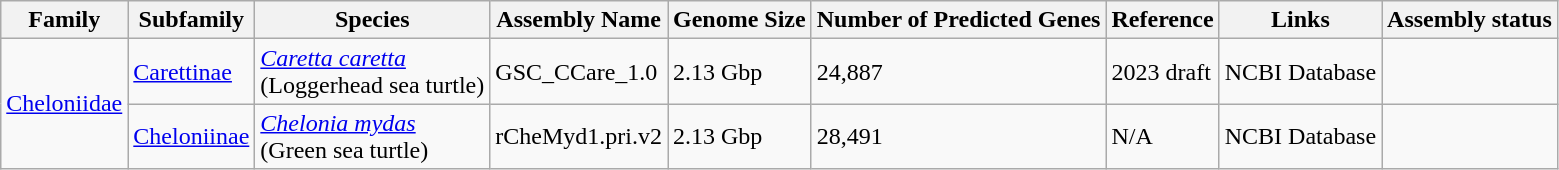<table class="wikitable sortable">
<tr>
<th>Family</th>
<th>Subfamily</th>
<th>Species</th>
<th>Assembly Name</th>
<th>Genome Size</th>
<th>Number of Predicted Genes</th>
<th>Reference</th>
<th>Links</th>
<th>Assembly status</th>
</tr>
<tr>
<td rowspan="2"><a href='#'>Cheloniidae</a></td>
<td><a href='#'>Carettinae</a></td>
<td><a href='#'><em>Caretta caretta</em></a><br>(Loggerhead sea turtle)</td>
<td>GSC_CCare_1.0</td>
<td>2.13 Gbp</td>
<td>24,887</td>
<td>2023 draft</td>
<td>NCBI Database</td>
<td></td>
</tr>
<tr>
<td><a href='#'>Cheloniinae</a></td>
<td><a href='#'><em>Chelonia mydas</em></a><br>(Green sea turtle)</td>
<td>rCheMyd1.pri.v2</td>
<td>2.13 Gbp</td>
<td>28,491</td>
<td>N/A</td>
<td>NCBI Database</td>
<td></td>
</tr>
</table>
